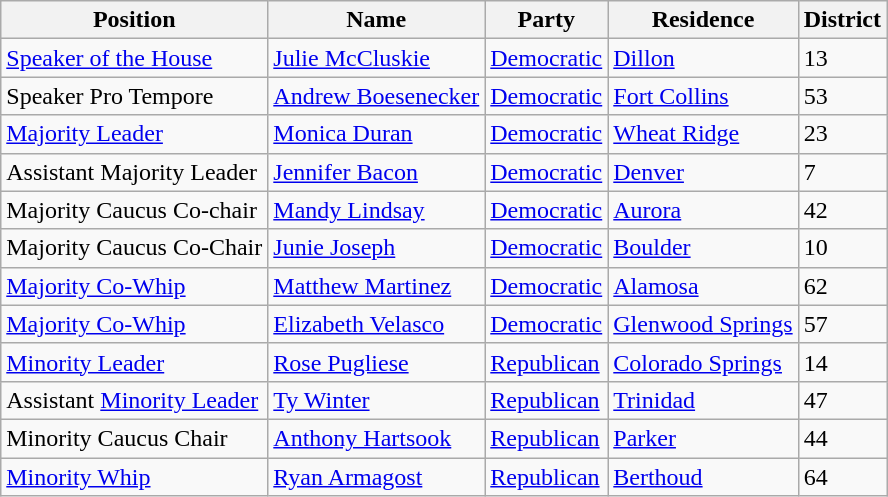<table class="wikitable sortable">
<tr>
<th>Position</th>
<th>Name</th>
<th>Party</th>
<th>Residence</th>
<th>District</th>
</tr>
<tr>
<td><a href='#'>Speaker of the House</a></td>
<td><a href='#'>Julie McCluskie </a></td>
<td><a href='#'>Democratic</a></td>
<td><a href='#'>Dillon</a></td>
<td>13</td>
</tr>
<tr>
<td>Speaker Pro Tempore</td>
<td><a href='#'>Andrew Boesenecker</a></td>
<td><a href='#'>Democratic</a></td>
<td><a href='#'>Fort Collins</a></td>
<td>53</td>
</tr>
<tr>
<td><a href='#'>Majority Leader</a></td>
<td><a href='#'>Monica Duran</a></td>
<td><a href='#'>Democratic</a></td>
<td><a href='#'>Wheat Ridge</a></td>
<td>23</td>
</tr>
<tr>
<td>Assistant Majority Leader</td>
<td><a href='#'>Jennifer Bacon</a></td>
<td><a href='#'>Democratic</a></td>
<td><a href='#'>Denver</a></td>
<td>7</td>
</tr>
<tr>
<td>Majority Caucus Co-chair</td>
<td><a href='#'>Mandy Lindsay</a></td>
<td><a href='#'>Democratic</a></td>
<td><a href='#'>Aurora</a></td>
<td>42</td>
</tr>
<tr>
<td>Majority Caucus Co-Chair</td>
<td><a href='#'>Junie Joseph</a></td>
<td><a href='#'>Democratic</a></td>
<td><a href='#'>Boulder</a></td>
<td>10</td>
</tr>
<tr>
<td><a href='#'>Majority Co-Whip</a></td>
<td><a href='#'>Matthew Martinez</a></td>
<td><a href='#'>Democratic</a></td>
<td><a href='#'>Alamosa</a></td>
<td>62</td>
</tr>
<tr>
<td><a href='#'>Majority Co-Whip</a></td>
<td><a href='#'>Elizabeth Velasco</a></td>
<td><a href='#'>Democratic</a></td>
<td><a href='#'>Glenwood Springs</a></td>
<td>57</td>
</tr>
<tr>
<td><a href='#'>Minority Leader</a></td>
<td><a href='#'>Rose Pugliese</a></td>
<td><a href='#'>Republican</a></td>
<td><a href='#'>Colorado Springs</a></td>
<td>14</td>
</tr>
<tr>
<td>Assistant <a href='#'>Minority Leader</a></td>
<td><a href='#'>Ty Winter</a></td>
<td><a href='#'>Republican</a></td>
<td><a href='#'>Trinidad</a></td>
<td>47</td>
</tr>
<tr>
<td>Minority Caucus Chair</td>
<td><a href='#'>Anthony Hartsook</a></td>
<td><a href='#'>Republican</a></td>
<td><a href='#'>Parker</a></td>
<td>44</td>
</tr>
<tr>
<td><a href='#'>Minority Whip</a></td>
<td><a href='#'>Ryan Armagost</a></td>
<td><a href='#'>Republican</a></td>
<td><a href='#'>Berthoud</a></td>
<td>64</td>
</tr>
</table>
